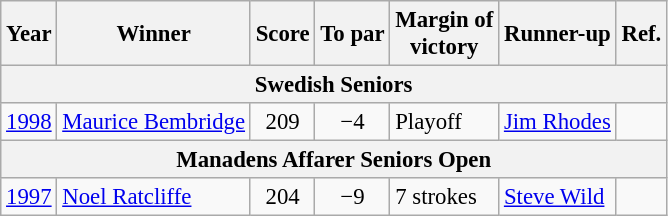<table class="wikitable" style="font-size:95%">
<tr>
<th>Year</th>
<th>Winner</th>
<th>Score</th>
<th>To par</th>
<th>Margin of<br>victory</th>
<th>Runner-up</th>
<th>Ref.</th>
</tr>
<tr>
<th colspan=8>Swedish Seniors</th>
</tr>
<tr>
<td><a href='#'>1998</a></td>
<td> <a href='#'>Maurice Bembridge</a></td>
<td align=center>209</td>
<td align=center>−4</td>
<td>Playoff</td>
<td> <a href='#'>Jim Rhodes</a></td>
<td></td>
</tr>
<tr>
<th colspan=8>Manadens Affarer Seniors Open</th>
</tr>
<tr>
<td><a href='#'>1997</a></td>
<td> <a href='#'>Noel Ratcliffe</a></td>
<td align=center>204</td>
<td align=center>−9</td>
<td>7 strokes</td>
<td> <a href='#'>Steve Wild</a></td>
<td></td>
</tr>
</table>
